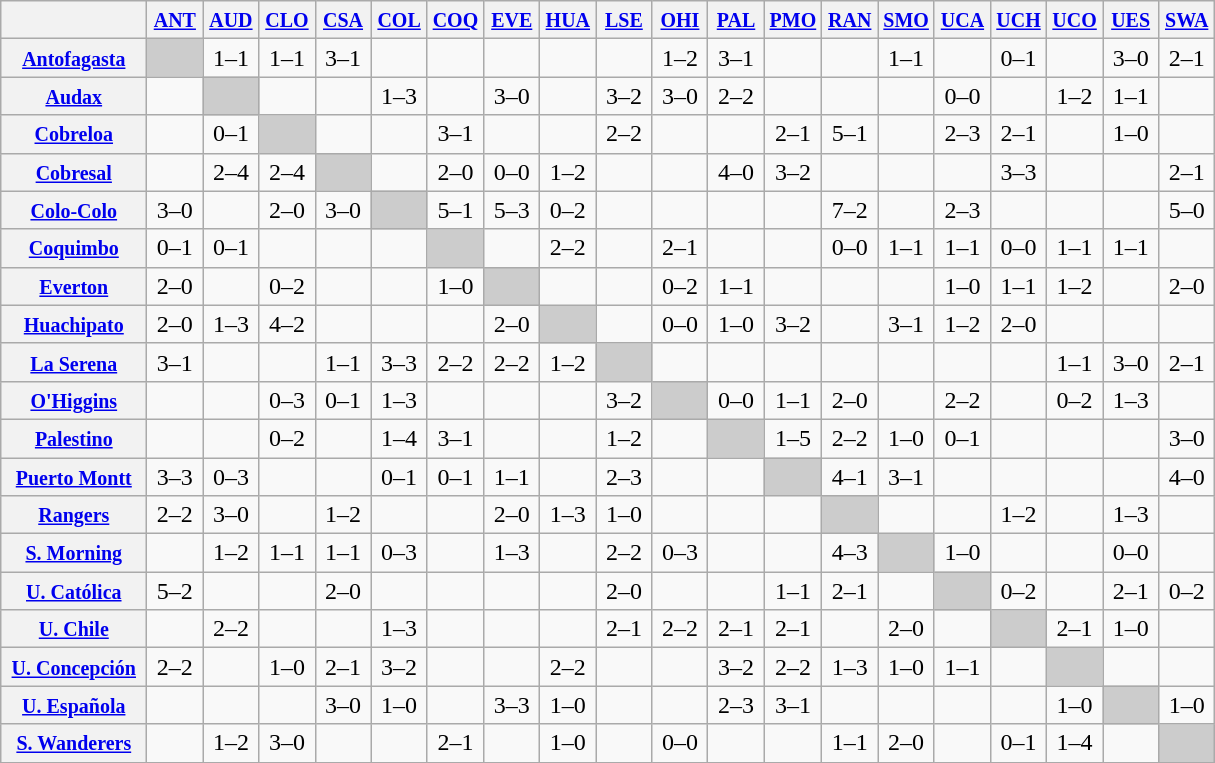<table class="wikitable" style="text-align:center">
<tr>
<th width="90"> </th>
<th width="30"><small><a href='#'>ANT</a></small></th>
<th width="30"><small><a href='#'>AUD</a></small></th>
<th width="30"><small><a href='#'>CLO</a></small></th>
<th width="30"><small><a href='#'>CSA</a></small></th>
<th width="30"><small><a href='#'>COL</a></small></th>
<th width="30"><small><a href='#'>COQ</a></small></th>
<th width="30"><small><a href='#'>EVE</a></small></th>
<th width="30"><small><a href='#'>HUA</a></small></th>
<th width="30"><small><a href='#'>LSE</a></small></th>
<th width="30"><small><a href='#'>OHI</a></small></th>
<th width="30"><small><a href='#'>PAL</a></small></th>
<th width="30"><small><a href='#'>PMO</a></small></th>
<th width="30"><small><a href='#'>RAN</a></small></th>
<th width="30"><small><a href='#'>SMO</a></small></th>
<th width="30"><small><a href='#'>UCA</a></small></th>
<th width="30"><small><a href='#'>UCH</a></small></th>
<th width="30"><small><a href='#'>UCO</a></small></th>
<th width="30"><small><a href='#'>UES</a></small></th>
<th width="30"><small><a href='#'>SWA</a></small></th>
</tr>
<tr>
<th><small><a href='#'>Antofagasta</a></small></th>
<td bgcolor="#CCCCCC"></td>
<td>1–1</td>
<td>1–1</td>
<td>3–1</td>
<td></td>
<td></td>
<td></td>
<td></td>
<td></td>
<td>1–2</td>
<td>3–1</td>
<td></td>
<td></td>
<td>1–1</td>
<td></td>
<td>0–1</td>
<td></td>
<td>3–0</td>
<td>2–1</td>
</tr>
<tr>
<th><small><a href='#'>Audax</a></small></th>
<td></td>
<td bgcolor="#CCCCCC"></td>
<td></td>
<td></td>
<td>1–3</td>
<td></td>
<td>3–0</td>
<td></td>
<td>3–2</td>
<td>3–0</td>
<td>2–2</td>
<td></td>
<td></td>
<td></td>
<td>0–0</td>
<td></td>
<td>1–2</td>
<td>1–1</td>
<td></td>
</tr>
<tr>
<th><small><a href='#'>Cobreloa</a></small></th>
<td></td>
<td>0–1</td>
<td bgcolor="#CCCCCC"></td>
<td></td>
<td></td>
<td>3–1</td>
<td></td>
<td></td>
<td>2–2</td>
<td></td>
<td></td>
<td>2–1</td>
<td>5–1</td>
<td></td>
<td>2–3</td>
<td>2–1</td>
<td></td>
<td>1–0</td>
<td></td>
</tr>
<tr>
<th><small><a href='#'>Cobresal</a></small></th>
<td></td>
<td>2–4</td>
<td>2–4</td>
<td bgcolor="#CCCCCC"></td>
<td></td>
<td>2–0</td>
<td>0–0</td>
<td>1–2</td>
<td></td>
<td></td>
<td>4–0</td>
<td>3–2</td>
<td></td>
<td></td>
<td></td>
<td>3–3</td>
<td></td>
<td></td>
<td>2–1</td>
</tr>
<tr>
<th><small><a href='#'>Colo-Colo</a></small></th>
<td>3–0</td>
<td></td>
<td>2–0</td>
<td>3–0</td>
<td bgcolor="#CCCCCC"></td>
<td>5–1</td>
<td>5–3</td>
<td>0–2</td>
<td></td>
<td></td>
<td></td>
<td></td>
<td>7–2</td>
<td></td>
<td>2–3</td>
<td></td>
<td></td>
<td></td>
<td>5–0</td>
</tr>
<tr>
<th><small><a href='#'>Coquimbo</a></small></th>
<td>0–1</td>
<td>0–1</td>
<td></td>
<td></td>
<td></td>
<td bgcolor="#CCCCCC"></td>
<td></td>
<td>2–2</td>
<td></td>
<td>2–1</td>
<td></td>
<td></td>
<td>0–0</td>
<td>1–1</td>
<td>1–1</td>
<td>0–0</td>
<td>1–1</td>
<td>1–1</td>
<td></td>
</tr>
<tr>
<th><small><a href='#'>Everton</a></small></th>
<td>2–0</td>
<td></td>
<td>0–2</td>
<td></td>
<td></td>
<td>1–0</td>
<td bgcolor="#CCCCCC"></td>
<td></td>
<td></td>
<td>0–2</td>
<td>1–1</td>
<td></td>
<td></td>
<td></td>
<td>1–0</td>
<td>1–1</td>
<td>1–2</td>
<td></td>
<td>2–0</td>
</tr>
<tr>
<th><small><a href='#'>Huachipato</a></small></th>
<td>2–0</td>
<td>1–3</td>
<td>4–2</td>
<td></td>
<td></td>
<td></td>
<td>2–0</td>
<td bgcolor="#CCCCCC"></td>
<td></td>
<td>0–0</td>
<td>1–0</td>
<td>3–2</td>
<td></td>
<td>3–1</td>
<td>1–2</td>
<td>2–0</td>
<td></td>
<td></td>
<td></td>
</tr>
<tr>
<th><small><a href='#'>La Serena</a></small></th>
<td>3–1</td>
<td></td>
<td></td>
<td>1–1</td>
<td>3–3</td>
<td>2–2</td>
<td>2–2</td>
<td>1–2</td>
<td bgcolor="#CCCCCC"></td>
<td></td>
<td></td>
<td></td>
<td></td>
<td></td>
<td></td>
<td></td>
<td>1–1</td>
<td>3–0</td>
<td>2–1</td>
</tr>
<tr>
<th><small><a href='#'>O'Higgins</a></small></th>
<td></td>
<td></td>
<td>0–3</td>
<td>0–1</td>
<td>1–3</td>
<td></td>
<td></td>
<td></td>
<td>3–2</td>
<td bgcolor="#CCCCCC"></td>
<td>0–0</td>
<td>1–1</td>
<td>2–0</td>
<td></td>
<td>2–2</td>
<td></td>
<td>0–2</td>
<td>1–3</td>
<td></td>
</tr>
<tr>
<th><small><a href='#'>Palestino</a></small></th>
<td></td>
<td></td>
<td>0–2</td>
<td></td>
<td>1–4</td>
<td>3–1</td>
<td></td>
<td></td>
<td>1–2</td>
<td></td>
<td bgcolor="#CCCCCC"></td>
<td>1–5</td>
<td>2–2</td>
<td>1–0</td>
<td>0–1</td>
<td></td>
<td></td>
<td></td>
<td>3–0</td>
</tr>
<tr>
<th><small><a href='#'>Puerto Montt</a></small></th>
<td>3–3</td>
<td>0–3</td>
<td></td>
<td></td>
<td>0–1</td>
<td>0–1</td>
<td>1–1</td>
<td></td>
<td>2–3</td>
<td></td>
<td></td>
<td bgcolor="#CCCCCC"></td>
<td>4–1</td>
<td>3–1</td>
<td></td>
<td></td>
<td></td>
<td></td>
<td>4–0</td>
</tr>
<tr>
<th><small><a href='#'>Rangers</a></small></th>
<td>2–2</td>
<td>3–0</td>
<td></td>
<td>1–2</td>
<td></td>
<td></td>
<td>2–0</td>
<td>1–3</td>
<td>1–0</td>
<td></td>
<td></td>
<td></td>
<td bgcolor="#CCCCCC"></td>
<td></td>
<td></td>
<td>1–2</td>
<td></td>
<td>1–3</td>
<td></td>
</tr>
<tr>
<th><small><a href='#'>S. Morning</a></small></th>
<td></td>
<td>1–2</td>
<td>1–1</td>
<td>1–1</td>
<td>0–3</td>
<td></td>
<td>1–3</td>
<td></td>
<td>2–2</td>
<td>0–3</td>
<td></td>
<td></td>
<td>4–3</td>
<td bgcolor="#CCCCCC"></td>
<td>1–0</td>
<td></td>
<td></td>
<td>0–0</td>
<td></td>
</tr>
<tr>
<th><small><a href='#'>U. Católica</a></small></th>
<td>5–2</td>
<td></td>
<td></td>
<td>2–0</td>
<td></td>
<td></td>
<td></td>
<td></td>
<td>2–0</td>
<td></td>
<td></td>
<td>1–1</td>
<td>2–1</td>
<td></td>
<td bgcolor="#CCCCCC"></td>
<td>0–2</td>
<td></td>
<td>2–1</td>
<td>0–2</td>
</tr>
<tr>
<th><small><a href='#'>U. Chile</a></small></th>
<td></td>
<td>2–2</td>
<td></td>
<td></td>
<td>1–3</td>
<td></td>
<td></td>
<td></td>
<td>2–1</td>
<td>2–2</td>
<td>2–1</td>
<td>2–1</td>
<td></td>
<td>2–0</td>
<td></td>
<td bgcolor="#CCCCCC"></td>
<td>2–1</td>
<td>1–0</td>
<td></td>
</tr>
<tr>
<th><small><a href='#'>U. Concepción</a></small></th>
<td>2–2</td>
<td></td>
<td>1–0</td>
<td>2–1</td>
<td>3–2</td>
<td></td>
<td></td>
<td>2–2</td>
<td></td>
<td></td>
<td>3–2</td>
<td>2–2</td>
<td>1–3</td>
<td>1–0</td>
<td>1–1</td>
<td></td>
<td bgcolor="#CCCCCC"></td>
<td></td>
<td></td>
</tr>
<tr>
<th><small><a href='#'>U. Española</a></small></th>
<td></td>
<td></td>
<td></td>
<td>3–0</td>
<td>1–0</td>
<td></td>
<td>3–3</td>
<td>1–0</td>
<td></td>
<td></td>
<td>2–3</td>
<td>3–1</td>
<td></td>
<td></td>
<td></td>
<td></td>
<td>1–0</td>
<td bgcolor="#CCCCCC"></td>
<td>1–0</td>
</tr>
<tr>
<th><small><a href='#'>S. Wanderers</a></small></th>
<td></td>
<td>1–2</td>
<td>3–0</td>
<td></td>
<td></td>
<td>2–1</td>
<td></td>
<td>1–0</td>
<td></td>
<td>0–0</td>
<td></td>
<td></td>
<td>1–1</td>
<td>2–0</td>
<td></td>
<td>0–1</td>
<td>1–4</td>
<td></td>
<td bgcolor="#CCCCCC"></td>
</tr>
<tr>
</tr>
</table>
